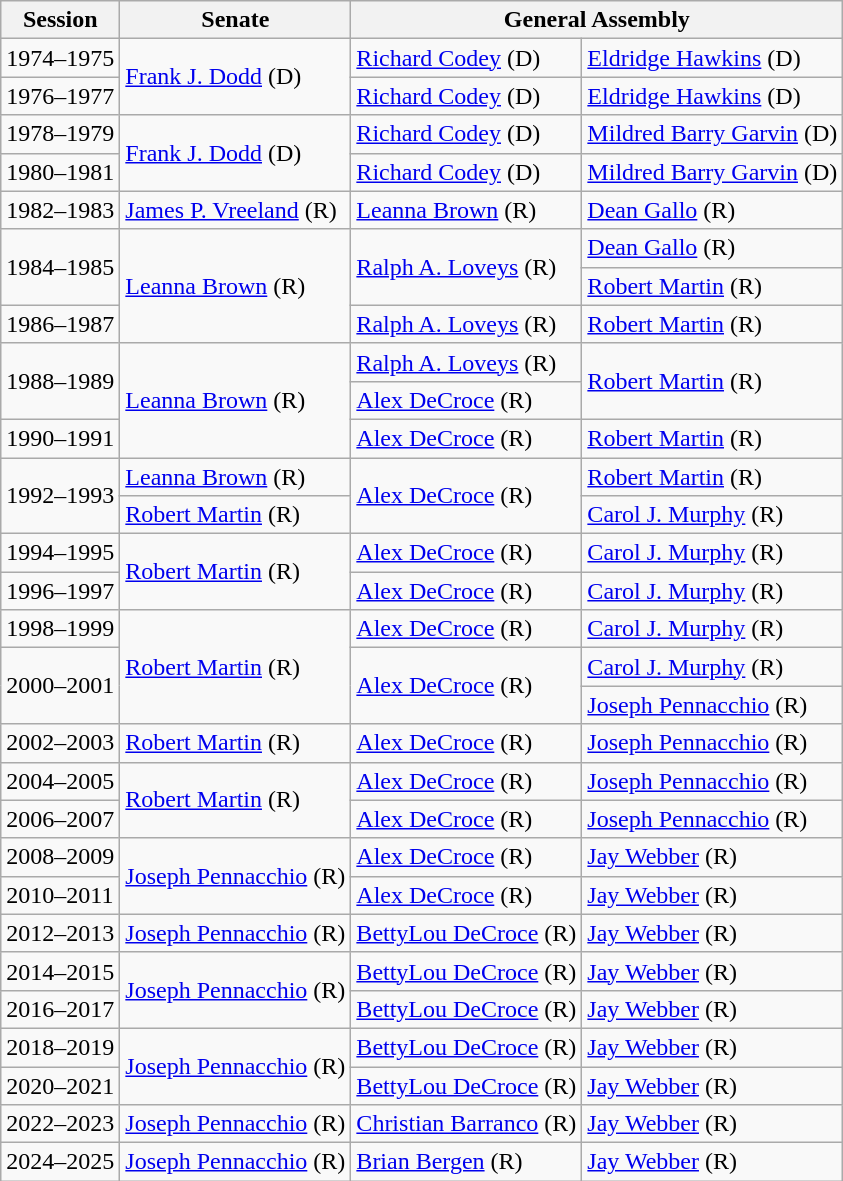<table class="wikitable">
<tr>
<th>Session</th>
<th>Senate</th>
<th colspan=2>General Assembly</th>
</tr>
<tr>
<td>1974–1975</td>
<td rowspan=2 ><a href='#'>Frank J. Dodd</a> (D)</td>
<td><a href='#'>Richard Codey</a> (D)</td>
<td><a href='#'>Eldridge Hawkins</a> (D)</td>
</tr>
<tr>
<td>1976–1977</td>
<td><a href='#'>Richard Codey</a> (D)</td>
<td><a href='#'>Eldridge Hawkins</a> (D)</td>
</tr>
<tr>
<td>1978–1979</td>
<td rowspan=2 ><a href='#'>Frank J. Dodd</a> (D)</td>
<td><a href='#'>Richard Codey</a> (D)</td>
<td><a href='#'>Mildred Barry Garvin</a> (D)</td>
</tr>
<tr>
<td>1980–1981</td>
<td><a href='#'>Richard Codey</a> (D)</td>
<td><a href='#'>Mildred Barry Garvin</a> (D)</td>
</tr>
<tr>
<td>1982–1983</td>
<td><a href='#'>James P. Vreeland</a> (R)</td>
<td><a href='#'>Leanna Brown</a> (R)</td>
<td><a href='#'>Dean Gallo</a> (R)</td>
</tr>
<tr>
<td rowspan=2>1984–1985</td>
<td rowspan=3 ><a href='#'>Leanna Brown</a> (R)</td>
<td rowspan=2 ><a href='#'>Ralph A. Loveys</a> (R)</td>
<td><a href='#'>Dean Gallo</a> (R)</td>
</tr>
<tr>
<td><a href='#'>Robert Martin</a> (R)</td>
</tr>
<tr>
<td>1986–1987</td>
<td><a href='#'>Ralph A. Loveys</a> (R)</td>
<td><a href='#'>Robert Martin</a> (R)</td>
</tr>
<tr>
<td rowspan=2>1988–1989</td>
<td rowspan=3 ><a href='#'>Leanna Brown</a> (R)</td>
<td><a href='#'>Ralph A. Loveys</a> (R)</td>
<td rowspan=2 ><a href='#'>Robert Martin</a> (R)</td>
</tr>
<tr>
<td><a href='#'>Alex DeCroce</a> (R)</td>
</tr>
<tr>
<td>1990–1991</td>
<td><a href='#'>Alex DeCroce</a> (R)</td>
<td><a href='#'>Robert Martin</a> (R)</td>
</tr>
<tr>
<td rowspan=2>1992–1993</td>
<td><a href='#'>Leanna Brown</a> (R)</td>
<td rowspan=2 ><a href='#'>Alex DeCroce</a> (R)</td>
<td><a href='#'>Robert Martin</a> (R)</td>
</tr>
<tr>
<td><a href='#'>Robert Martin</a> (R)</td>
<td><a href='#'>Carol J. Murphy</a> (R)</td>
</tr>
<tr>
<td>1994–1995</td>
<td rowspan=2 ><a href='#'>Robert Martin</a> (R)</td>
<td><a href='#'>Alex DeCroce</a> (R)</td>
<td><a href='#'>Carol J. Murphy</a> (R)</td>
</tr>
<tr>
<td>1996–1997</td>
<td><a href='#'>Alex DeCroce</a> (R)</td>
<td><a href='#'>Carol J. Murphy</a> (R)</td>
</tr>
<tr>
<td>1998–1999</td>
<td rowspan=3 ><a href='#'>Robert Martin</a> (R)</td>
<td><a href='#'>Alex DeCroce</a> (R)</td>
<td><a href='#'>Carol J. Murphy</a> (R)</td>
</tr>
<tr>
<td rowspan=2>2000–2001</td>
<td rowspan=2 ><a href='#'>Alex DeCroce</a> (R)</td>
<td><a href='#'>Carol J. Murphy</a> (R)</td>
</tr>
<tr>
<td><a href='#'>Joseph Pennacchio</a> (R)</td>
</tr>
<tr>
<td>2002–2003</td>
<td><a href='#'>Robert Martin</a> (R)</td>
<td><a href='#'>Alex DeCroce</a> (R)</td>
<td><a href='#'>Joseph Pennacchio</a> (R)</td>
</tr>
<tr>
<td>2004–2005</td>
<td rowspan=2 ><a href='#'>Robert Martin</a> (R)</td>
<td><a href='#'>Alex DeCroce</a> (R)</td>
<td><a href='#'>Joseph Pennacchio</a> (R)</td>
</tr>
<tr>
<td>2006–2007</td>
<td><a href='#'>Alex DeCroce</a> (R)</td>
<td><a href='#'>Joseph Pennacchio</a> (R)</td>
</tr>
<tr>
<td>2008–2009</td>
<td rowspan=2 ><a href='#'>Joseph Pennacchio</a> (R)</td>
<td><a href='#'>Alex DeCroce</a> (R)</td>
<td><a href='#'>Jay Webber</a> (R)</td>
</tr>
<tr>
<td>2010–2011</td>
<td><a href='#'>Alex DeCroce</a> (R)</td>
<td><a href='#'>Jay Webber</a> (R)</td>
</tr>
<tr>
<td>2012–2013</td>
<td><a href='#'>Joseph Pennacchio</a> (R)</td>
<td><a href='#'>BettyLou DeCroce</a> (R)</td>
<td><a href='#'>Jay Webber</a> (R)</td>
</tr>
<tr>
<td>2014–2015</td>
<td rowspan=2 ><a href='#'>Joseph Pennacchio</a> (R)</td>
<td><a href='#'>BettyLou DeCroce</a> (R)</td>
<td><a href='#'>Jay Webber</a> (R)</td>
</tr>
<tr>
<td>2016–2017</td>
<td><a href='#'>BettyLou DeCroce</a> (R)</td>
<td><a href='#'>Jay Webber</a> (R)</td>
</tr>
<tr>
<td>2018–2019</td>
<td rowspan=2 ><a href='#'>Joseph Pennacchio</a> (R)</td>
<td><a href='#'>BettyLou DeCroce</a> (R)</td>
<td><a href='#'>Jay Webber</a> (R)</td>
</tr>
<tr>
<td>2020–2021</td>
<td><a href='#'>BettyLou DeCroce</a> (R)</td>
<td><a href='#'>Jay Webber</a> (R)</td>
</tr>
<tr>
<td>2022–2023</td>
<td><a href='#'>Joseph Pennacchio</a> (R)</td>
<td><a href='#'>Christian Barranco</a> (R)</td>
<td><a href='#'>Jay Webber</a> (R)</td>
</tr>
<tr>
<td>2024–2025</td>
<td><a href='#'>Joseph Pennacchio</a> (R)</td>
<td><a href='#'>Brian Bergen</a> (R)</td>
<td><a href='#'>Jay Webber</a> (R)</td>
</tr>
</table>
